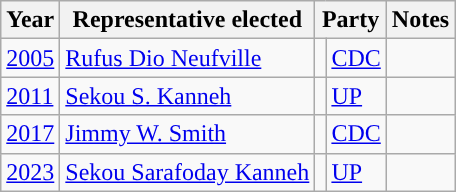<table class="wikitable">
<tr>
<th>Year</th>
<th>Representative elected</th>
<th colspan=2>Party</th>
<th>Notes</th>
</tr>
<tr>
<td><a href='#'>2005</a></td>
<td><a href='#'>Rufus Dio Neufville</a></td>
<td></td>
<td><a href='#'>CDC</a></td>
<td></td>
</tr>
<tr>
<td><a href='#'>2011</a></td>
<td><a href='#'>Sekou S. Kanneh</a></td>
<td></td>
<td><a href='#'>UP</a></td>
<td></td>
</tr>
<tr>
<td><a href='#'>2017</a></td>
<td><a href='#'>Jimmy W. Smith</a></td>
<td></td>
<td><a href='#'>CDC</a></td>
<td></td>
</tr>
<tr>
<td><a href='#'>2023</a></td>
<td><a href='#'>Sekou Sarafoday Kanneh</a></td>
<td></td>
<td><a href='#'>UP</a></td>
<td></td>
</tr>
</table>
